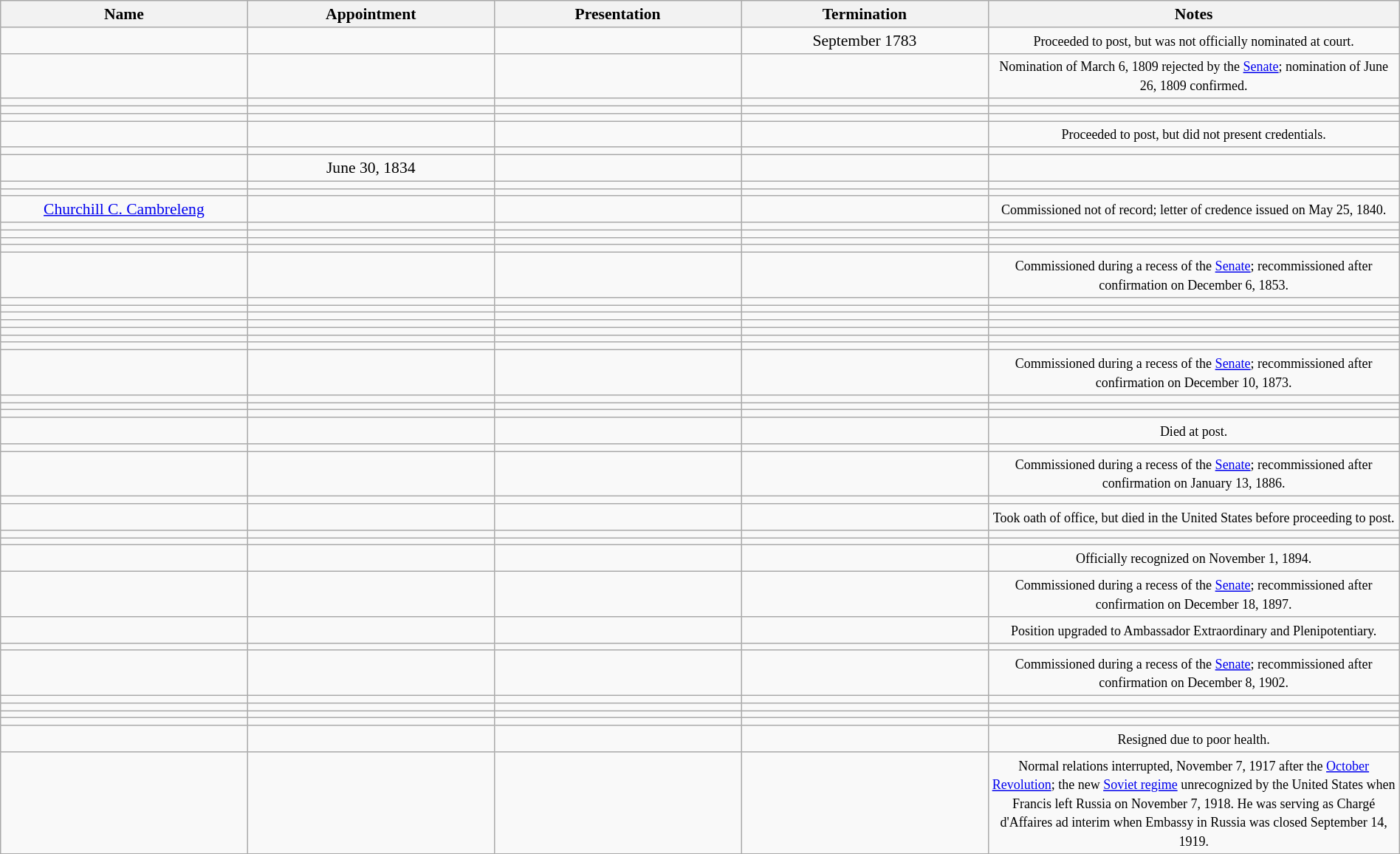<table class="wikitable sortable" style="font-size:90%; text-align:center; width:100%;">
<tr>
<th style="width:15%;">Name</th>
<th style="width:15%;">Appointment</th>
<th style="width:15%;">Presentation</th>
<th style="width:15%;">Termination</th>
<th class="unsortable" style="width:25%;">Notes</th>
</tr>
<tr>
<td></td>
<td></td>
<td></td>
<td>September 1783</td>
<td><small>Proceeded to post, but was not officially nominated at court.</small></td>
</tr>
<tr>
<td></td>
<td></td>
<td></td>
<td></td>
<td><small>Nomination of March 6, 1809 rejected by the <a href='#'>Senate</a>; nomination of June 26, 1809 confirmed.</small></td>
</tr>
<tr>
<td></td>
<td></td>
<td></td>
<td></td>
<td></td>
</tr>
<tr>
<td></td>
<td></td>
<td></td>
<td></td>
<td></td>
</tr>
<tr>
<td></td>
<td></td>
<td></td>
<td></td>
<td></td>
</tr>
<tr>
<td></td>
<td></td>
<td></td>
<td></td>
<td><small>Proceeded to post, but did not present credentials.</small></td>
</tr>
<tr>
<td></td>
<td></td>
<td></td>
<td></td>
<td></td>
</tr>
<tr>
<td></td>
<td>June 30, 1834</td>
<td></td>
<td></td>
<td></td>
</tr>
<tr>
<td></td>
<td></td>
<td></td>
<td></td>
<td></td>
</tr>
<tr>
<td></td>
<td></td>
<td></td>
<td></td>
<td></td>
</tr>
<tr>
<td><a href='#'>Churchill C. Cambreleng</a></td>
<td></td>
<td></td>
<td></td>
<td><small>Commissioned not of record; letter of credence issued on May 25, 1840.</small></td>
</tr>
<tr>
<td></td>
<td></td>
<td></td>
<td></td>
<td></td>
</tr>
<tr>
<td></td>
<td></td>
<td></td>
<td></td>
<td></td>
</tr>
<tr>
<td></td>
<td></td>
<td></td>
<td></td>
<td></td>
</tr>
<tr>
<td></td>
<td></td>
<td></td>
<td></td>
<td></td>
</tr>
<tr>
<td></td>
<td></td>
<td></td>
<td></td>
<td><small>Commissioned during a recess of the <a href='#'>Senate</a>; recommissioned after confirmation on December 6, 1853.</small></td>
</tr>
<tr>
<td></td>
<td></td>
<td></td>
<td></td>
<td></td>
</tr>
<tr>
<td></td>
<td></td>
<td></td>
<td></td>
<td></td>
</tr>
<tr>
<td></td>
<td></td>
<td></td>
<td></td>
<td></td>
</tr>
<tr>
<td></td>
<td></td>
<td></td>
<td></td>
<td></td>
</tr>
<tr>
<td></td>
<td></td>
<td></td>
<td></td>
<td></td>
</tr>
<tr>
<td></td>
<td></td>
<td></td>
<td></td>
<td></td>
</tr>
<tr>
<td></td>
<td></td>
<td></td>
<td></td>
<td></td>
</tr>
<tr>
<td></td>
<td></td>
<td></td>
<td></td>
<td><small>Commissioned during a recess of the <a href='#'>Senate</a>; recommissioned after confirmation on December 10, 1873.</small></td>
</tr>
<tr>
<td></td>
<td></td>
<td></td>
<td></td>
<td></td>
</tr>
<tr>
<td></td>
<td></td>
<td></td>
<td></td>
<td></td>
</tr>
<tr>
<td></td>
<td></td>
<td></td>
<td></td>
<td></td>
</tr>
<tr>
<td></td>
<td></td>
<td></td>
<td></td>
<td><small>Died at post.</small></td>
</tr>
<tr>
<td></td>
<td></td>
<td></td>
<td></td>
<td></td>
</tr>
<tr>
<td></td>
<td></td>
<td></td>
<td></td>
<td><small>Commissioned during a recess of the <a href='#'>Senate</a>; recommissioned after confirmation on January 13, 1886.</small></td>
</tr>
<tr>
<td></td>
<td></td>
<td></td>
<td></td>
<td></td>
</tr>
<tr>
<td></td>
<td></td>
<td></td>
<td></td>
<td><small>Took oath of office, but died in the United States before proceeding to post.</small></td>
</tr>
<tr>
<td></td>
<td></td>
<td></td>
<td></td>
<td></td>
</tr>
<tr>
<td></td>
<td></td>
<td></td>
<td></td>
<td></td>
</tr>
<tr>
<td></td>
<td></td>
<td></td>
<td></td>
<td><small>Officially recognized on November 1, 1894.</small></td>
</tr>
<tr>
<td></td>
<td></td>
<td></td>
<td></td>
<td><small>Commissioned during a recess of the <a href='#'>Senate</a>; recommissioned after confirmation on December 18, 1897.</small></td>
</tr>
<tr>
<td></td>
<td></td>
<td></td>
<td></td>
<td><small>Position upgraded to Ambassador Extraordinary and Plenipotentiary.</small></td>
</tr>
<tr>
<td></td>
<td></td>
<td></td>
<td></td>
<td></td>
</tr>
<tr>
<td></td>
<td></td>
<td></td>
<td></td>
<td><small>Commissioned during a recess of the <a href='#'>Senate</a>; recommissioned after confirmation on December 8, 1902.</small></td>
</tr>
<tr>
<td></td>
<td></td>
<td></td>
<td></td>
<td></td>
</tr>
<tr>
<td></td>
<td></td>
<td></td>
<td></td>
<td></td>
</tr>
<tr>
<td></td>
<td></td>
<td></td>
<td></td>
<td></td>
</tr>
<tr>
<td></td>
<td></td>
<td></td>
<td></td>
<td></td>
</tr>
<tr>
<td></td>
<td></td>
<td></td>
<td></td>
<td><small>Resigned due to poor health.</small></td>
</tr>
<tr>
<td></td>
<td></td>
<td></td>
<td></td>
<td><small>Normal relations interrupted, November 7, 1917 after the <a href='#'>October Revolution</a>; the new <a href='#'>Soviet regime</a> unrecognized by the United States when Francis left Russia on November 7, 1918. He was serving as Chargé d'Affaires ad interim when Embassy in Russia was closed September 14, 1919.</small></td>
</tr>
</table>
